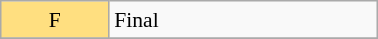<table class="wikitable" style="margin:0.5em auto; font-size:90%; line-height:1.25em;" width=20%;>
<tr>
<td bgcolor="#FFDF80" align="center">F</td>
<td>Final</td>
</tr>
<tr>
</tr>
</table>
